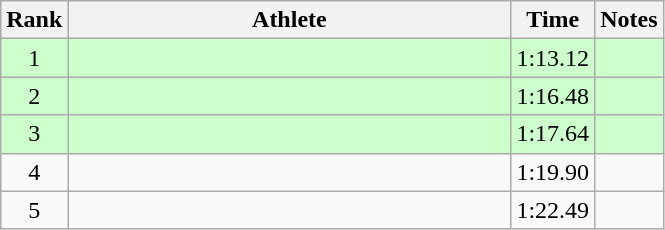<table class="wikitable" style="text-align:center">
<tr>
<th>Rank</th>
<th Style="width:18em">Athlete</th>
<th>Time</th>
<th>Notes</th>
</tr>
<tr style="background:#cfc">
<td>1</td>
<td style="text-align:left"></td>
<td>1:13.12</td>
<td></td>
</tr>
<tr style="background:#cfc">
<td>2</td>
<td style="text-align:left"></td>
<td>1:16.48</td>
<td></td>
</tr>
<tr style="background:#cfc">
<td>3</td>
<td style="text-align:left"></td>
<td>1:17.64</td>
<td></td>
</tr>
<tr>
<td>4</td>
<td style="text-align:left"></td>
<td>1:19.90</td>
<td></td>
</tr>
<tr>
<td>5</td>
<td style="text-align:left"></td>
<td>1:22.49</td>
<td></td>
</tr>
</table>
